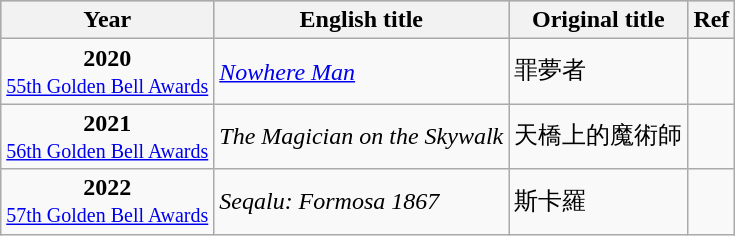<table class="wikitable sortable">
<tr style="background:#bebebe;">
<th>Year</th>
<th>English title</th>
<th>Original title</th>
<th>Ref</th>
</tr>
<tr>
<td style="text-align:center"><strong>2020</strong> <br> <small><a href='#'>55th Golden Bell Awards</a></small></td>
<td><em><a href='#'>Nowhere Man</a></em></td>
<td>罪夢者</td>
<td></td>
</tr>
<tr>
<td style="text-align:center"><strong>2021</strong> <br> <small><a href='#'>56th Golden Bell Awards</a></small></td>
<td><em>The Magician on the Skywalk</em></td>
<td>天橋上的魔術師</td>
<td></td>
</tr>
<tr>
<td style="text-align:center"><strong>2022</strong> <br> <small><a href='#'>57th Golden Bell Awards</a></small></td>
<td><em>Seqalu: Formosa 1867</em></td>
<td>斯卡羅</td>
<td></td>
</tr>
</table>
